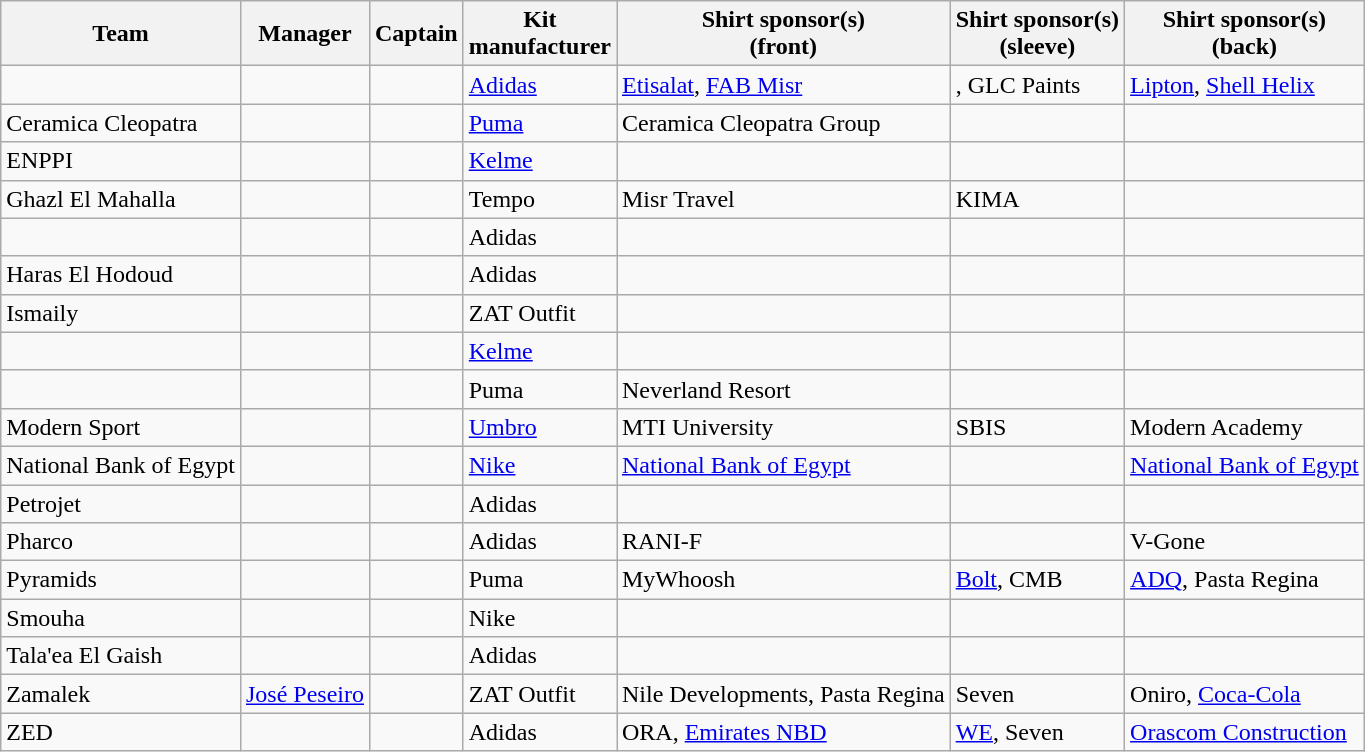<table class="wikitable sortable" style="text-align: left;">
<tr>
<th>Team</th>
<th>Manager</th>
<th>Captain</th>
<th>Kit<br>manufacturer</th>
<th>Shirt sponsor(s)<br>(front)</th>
<th>Shirt sponsor(s)<br>(sleeve)</th>
<th>Shirt sponsor(s)<br>(back)</th>
</tr>
<tr>
<td></td>
<td></td>
<td></td>
<td> <a href='#'>Adidas</a></td>
<td><a href='#'>Etisalat</a>, <a href='#'>FAB Misr</a></td>
<td>, GLC Paints</td>
<td><a href='#'>Lipton</a>, <a href='#'>Shell Helix</a></td>
</tr>
<tr>
<td>Ceramica Cleopatra</td>
<td></td>
<td></td>
<td> <a href='#'>Puma</a></td>
<td>Ceramica Cleopatra Group</td>
<td></td>
<td></td>
</tr>
<tr>
<td>ENPPI</td>
<td></td>
<td></td>
<td> <a href='#'>Kelme</a></td>
<td></td>
<td></td>
<td></td>
</tr>
<tr>
<td>Ghazl El Mahalla</td>
<td></td>
<td></td>
<td> Tempo</td>
<td>Misr Travel</td>
<td>KIMA</td>
<td></td>
</tr>
<tr>
<td></td>
<td></td>
<td></td>
<td> Adidas</td>
<td></td>
<td></td>
<td></td>
</tr>
<tr>
<td>Haras El Hodoud</td>
<td></td>
<td></td>
<td> Adidas</td>
<td></td>
<td></td>
<td></td>
</tr>
<tr>
<td>Ismaily</td>
<td></td>
<td></td>
<td> ZAT Outfit</td>
<td></td>
<td></td>
<td></td>
</tr>
<tr>
<td></td>
<td></td>
<td></td>
<td> <a href='#'>Kelme</a></td>
<td></td>
<td></td>
<td></td>
</tr>
<tr>
<td></td>
<td></td>
<td></td>
<td> Puma</td>
<td>Neverland Resort</td>
<td></td>
<td></td>
</tr>
<tr>
<td>Modern Sport</td>
<td></td>
<td></td>
<td> <a href='#'>Umbro</a></td>
<td>MTI University</td>
<td>SBIS</td>
<td>Modern Academy</td>
</tr>
<tr>
<td>National Bank of Egypt</td>
<td></td>
<td></td>
<td> <a href='#'>Nike</a></td>
<td><a href='#'>National Bank of Egypt</a></td>
<td></td>
<td><a href='#'>National Bank of Egypt</a></td>
</tr>
<tr>
<td>Petrojet</td>
<td></td>
<td></td>
<td> Adidas</td>
<td></td>
<td></td>
<td></td>
</tr>
<tr>
<td>Pharco</td>
<td></td>
<td></td>
<td> Adidas</td>
<td>RANI-F</td>
<td></td>
<td>V-Gone</td>
</tr>
<tr>
<td>Pyramids</td>
<td></td>
<td></td>
<td> Puma</td>
<td>MyWhoosh</td>
<td><a href='#'>Bolt</a>, CMB</td>
<td><a href='#'>ADQ</a>, Pasta Regina</td>
</tr>
<tr>
<td>Smouha</td>
<td></td>
<td></td>
<td> Nike</td>
<td></td>
<td></td>
<td></td>
</tr>
<tr>
<td>Tala'ea El Gaish</td>
<td></td>
<td></td>
<td> Adidas</td>
<td></td>
<td></td>
<td></td>
</tr>
<tr>
<td>Zamalek</td>
<td> <a href='#'>José Peseiro</a></td>
<td></td>
<td> ZAT Outfit</td>
<td>Nile Developments, Pasta Regina</td>
<td>Seven</td>
<td>Oniro, <a href='#'>Coca-Cola</a></td>
</tr>
<tr>
<td>ZED</td>
<td></td>
<td></td>
<td> Adidas</td>
<td>ORA, <a href='#'>Emirates NBD</a></td>
<td><a href='#'>WE</a>, Seven</td>
<td><a href='#'>Orascom Construction</a></td>
</tr>
</table>
